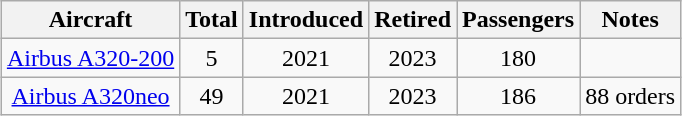<table class="wikitable" style="margin:0.5em auto; text-align:center">
<tr>
<th>Aircraft</th>
<th>Total</th>
<th>Introduced</th>
<th>Retired</th>
<th>Passengers</th>
<th>Notes</th>
</tr>
<tr>
<td><a href='#'>Airbus A320-200</a></td>
<td>5</td>
<td>2021</td>
<td>2023</td>
<td>180</td>
<td></td>
</tr>
<tr>
<td><a href='#'>Airbus A320neo</a></td>
<td>49</td>
<td>2021</td>
<td>2023</td>
<td>186</td>
<td>88 orders</td>
</tr>
</table>
